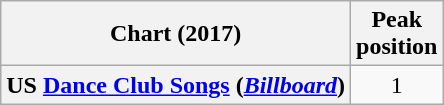<table class="wikitable plainrowheaders" style="text-align:center">
<tr>
<th scope="col">Chart (2017)</th>
<th scope="col">Peak<br>position</th>
</tr>
<tr>
<th scope="row">US <a href='#'>Dance Club Songs</a> (<em><a href='#'>Billboard</a></em>)</th>
<td>1</td>
</tr>
</table>
